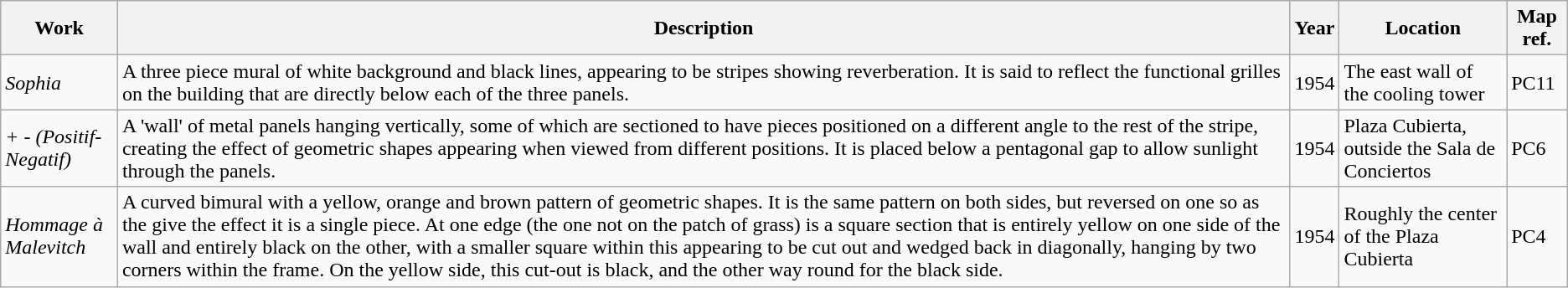<table class="wikitable mw-collapsible">
<tr>
<th>Work</th>
<th>Description</th>
<th>Year</th>
<th>Location</th>
<th>Map ref.</th>
</tr>
<tr>
<td><em>Sophia</em></td>
<td>A three piece mural of white background and black lines, appearing to be stripes showing reverberation. It is said to reflect the functional grilles on the building that are directly below each of the three panels.</td>
<td>1954</td>
<td>The east wall of the cooling tower</td>
<td>PC11</td>
</tr>
<tr>
<td><em>+ - (Positif-Negatif)</em></td>
<td>A 'wall' of metal panels hanging vertically, some of which are sectioned to have pieces positioned on a different angle to the rest of the stripe, creating the effect of geometric shapes appearing when viewed from different positions. It is placed below a pentagonal gap to allow sunlight through the panels.</td>
<td>1954</td>
<td>Plaza Cubierta, outside the Sala de Conciertos</td>
<td>PC6</td>
</tr>
<tr>
<td><em>Hommage à Malevitch</em></td>
<td>A curved bimural with a yellow, orange and brown pattern of geometric shapes. It is the same pattern on both sides, but reversed on one so as the give the effect it is a single piece. At one edge (the one not on the patch of grass) is a square section that is entirely yellow on one side of the wall and entirely black on the other, with a smaller square within this appearing to be cut out and wedged back in diagonally, hanging by two corners within the frame. On the yellow side, this cut-out is black, and the other way round for the black side.</td>
<td>1954</td>
<td>Roughly the center of the Plaza Cubierta</td>
<td>PC4</td>
</tr>
</table>
